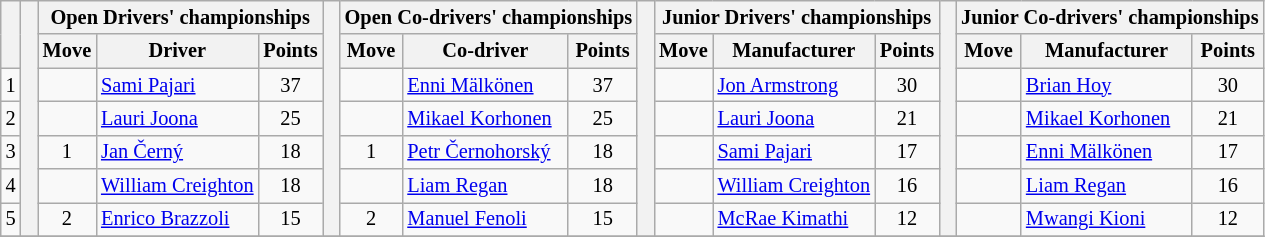<table class="wikitable" style="font-size:85%;">
<tr>
<th rowspan="2"></th>
<th rowspan="7" style="width:5px;"></th>
<th colspan="3">Open Drivers' championships</th>
<th rowspan="7" style="width:5px;"></th>
<th colspan="3" nowrap>Open Co-drivers' championships</th>
<th rowspan="7" style="width:5px;"></th>
<th colspan="3" nowrap>Junior Drivers' championships</th>
<th rowspan="7" style="width:5px;"></th>
<th colspan="3" nowrap>Junior Co-drivers' championships</th>
</tr>
<tr>
<th>Move</th>
<th>Driver</th>
<th>Points</th>
<th>Move</th>
<th>Co-driver</th>
<th>Points</th>
<th>Move</th>
<th>Manufacturer</th>
<th>Points</th>
<th>Move</th>
<th>Manufacturer</th>
<th>Points</th>
</tr>
<tr>
<td align="center">1</td>
<td align="center"></td>
<td><a href='#'>Sami Pajari</a></td>
<td align="center">37</td>
<td align="center"></td>
<td><a href='#'>Enni Mälkönen</a></td>
<td align="center">37</td>
<td align="center"></td>
<td><a href='#'>Jon Armstrong</a></td>
<td align="center">30</td>
<td align="center"></td>
<td><a href='#'>Brian Hoy</a></td>
<td align="center">30</td>
</tr>
<tr>
<td align="center">2</td>
<td align="center"></td>
<td><a href='#'>Lauri Joona</a></td>
<td align="center">25</td>
<td align="center"></td>
<td><a href='#'>Mikael Korhonen</a></td>
<td align="center">25</td>
<td align="center"></td>
<td><a href='#'>Lauri Joona</a></td>
<td align="center">21</td>
<td align="center"></td>
<td><a href='#'>Mikael Korhonen</a></td>
<td align="center">21</td>
</tr>
<tr>
<td align="center">3</td>
<td align="center"> 1</td>
<td><a href='#'>Jan Černý</a></td>
<td align="center">18</td>
<td align="center"> 1</td>
<td><a href='#'>Petr Černohorský</a></td>
<td align="center">18</td>
<td align="center"></td>
<td><a href='#'>Sami Pajari</a></td>
<td align="center">17</td>
<td align="center"></td>
<td><a href='#'>Enni Mälkönen</a></td>
<td align="center">17</td>
</tr>
<tr>
<td align="center">4</td>
<td align="center"></td>
<td><a href='#'>William Creighton</a></td>
<td align="center">18</td>
<td align="center"></td>
<td><a href='#'>Liam Regan</a></td>
<td align="center">18</td>
<td align="center"></td>
<td><a href='#'>William Creighton</a></td>
<td align="center">16</td>
<td align="center"></td>
<td><a href='#'>Liam Regan</a></td>
<td align="center">16</td>
</tr>
<tr>
<td align="center">5</td>
<td align="center"> 2</td>
<td><a href='#'>Enrico Brazzoli</a></td>
<td align="center">15</td>
<td align="center"> 2</td>
<td><a href='#'>Manuel Fenoli</a></td>
<td align="center">15</td>
<td align="center"></td>
<td><a href='#'>McRae Kimathi</a></td>
<td align="center">12</td>
<td align="center"></td>
<td><a href='#'>Mwangi Kioni</a></td>
<td align="center">12</td>
</tr>
<tr>
</tr>
</table>
